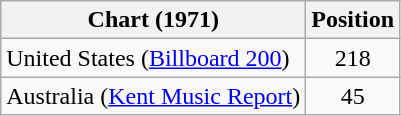<table class="wikitable">
<tr>
<th>Chart (1971)</th>
<th>Position</th>
</tr>
<tr>
<td>United States (<a href='#'>Billboard 200</a>)</td>
<td align="center">218</td>
</tr>
<tr>
<td>Australia (<a href='#'>Kent Music Report</a>)</td>
<td align="center">45</td>
</tr>
</table>
